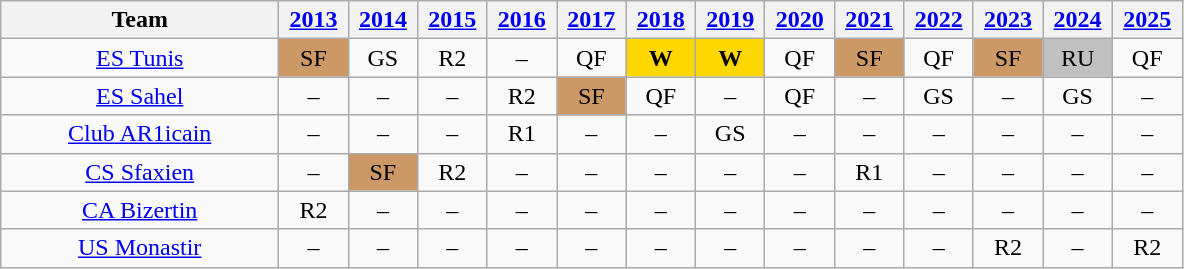<table class="wikitable" style="text-align: center">
<tr>
<th width="20%">Team</th>
<th width="5%"><a href='#'>2013</a></th>
<th width="5%"><a href='#'>2014</a></th>
<th width="5%"><a href='#'>2015</a></th>
<th width="5%"><a href='#'>2016</a></th>
<th width="5%"><a href='#'>2017</a></th>
<th width="5%"><a href='#'>2018</a></th>
<th width="5%"><a href='#'>2019</a></th>
<th width="5%"><a href='#'>2020</a></th>
<th width="5%"><a href='#'>2021</a></th>
<th width="5%"><a href='#'>2022</a></th>
<th width="5%"><a href='#'>2023</a></th>
<th width="5%"><a href='#'>2024</a></th>
<th width="5%"><a href='#'>2025</a></th>
</tr>
<tr>
<td><a href='#'>ES Tunis</a></td>
<td style="background:#c96;">SF</td>
<td>GS</td>
<td>R2</td>
<td>–</td>
<td>QF</td>
<td style="background:gold;"><strong>W</strong></td>
<td style="background:gold;"><strong>W</strong></td>
<td>QF</td>
<td style="background:#c96;">SF</td>
<td>QF</td>
<td style="background:#c96;">SF</td>
<td style="background:silver;">RU</td>
<td>QF</td>
</tr>
<tr>
<td><a href='#'>ES Sahel</a></td>
<td>–</td>
<td>–</td>
<td>–</td>
<td>R2</td>
<td style="background:#c96;">SF</td>
<td>QF</td>
<td>–</td>
<td>QF</td>
<td>–</td>
<td>GS</td>
<td>–</td>
<td>GS</td>
<td>–</td>
</tr>
<tr>
<td><a href='#'>Club AR1icain</a></td>
<td>–</td>
<td>–</td>
<td>–</td>
<td>R1</td>
<td>–</td>
<td>–</td>
<td>GS</td>
<td>–</td>
<td>–</td>
<td>–</td>
<td>–</td>
<td>–</td>
<td>–</td>
</tr>
<tr>
<td><a href='#'>CS Sfaxien</a></td>
<td>–</td>
<td style="background:#c96;">SF</td>
<td>R2</td>
<td>–</td>
<td>–</td>
<td>–</td>
<td>–</td>
<td>–</td>
<td>R1</td>
<td>–</td>
<td>–</td>
<td>–</td>
<td>–</td>
</tr>
<tr>
<td><a href='#'>CA Bizertin</a></td>
<td>R2</td>
<td>–</td>
<td>–</td>
<td>–</td>
<td>–</td>
<td>–</td>
<td>–</td>
<td>–</td>
<td>–</td>
<td>–</td>
<td>–</td>
<td>–</td>
<td>–</td>
</tr>
<tr>
<td><a href='#'>US Monastir</a></td>
<td>–</td>
<td>–</td>
<td>–</td>
<td>–</td>
<td>–</td>
<td>–</td>
<td>–</td>
<td>–</td>
<td>–</td>
<td>–</td>
<td>R2</td>
<td>–</td>
<td>R2</td>
</tr>
</table>
